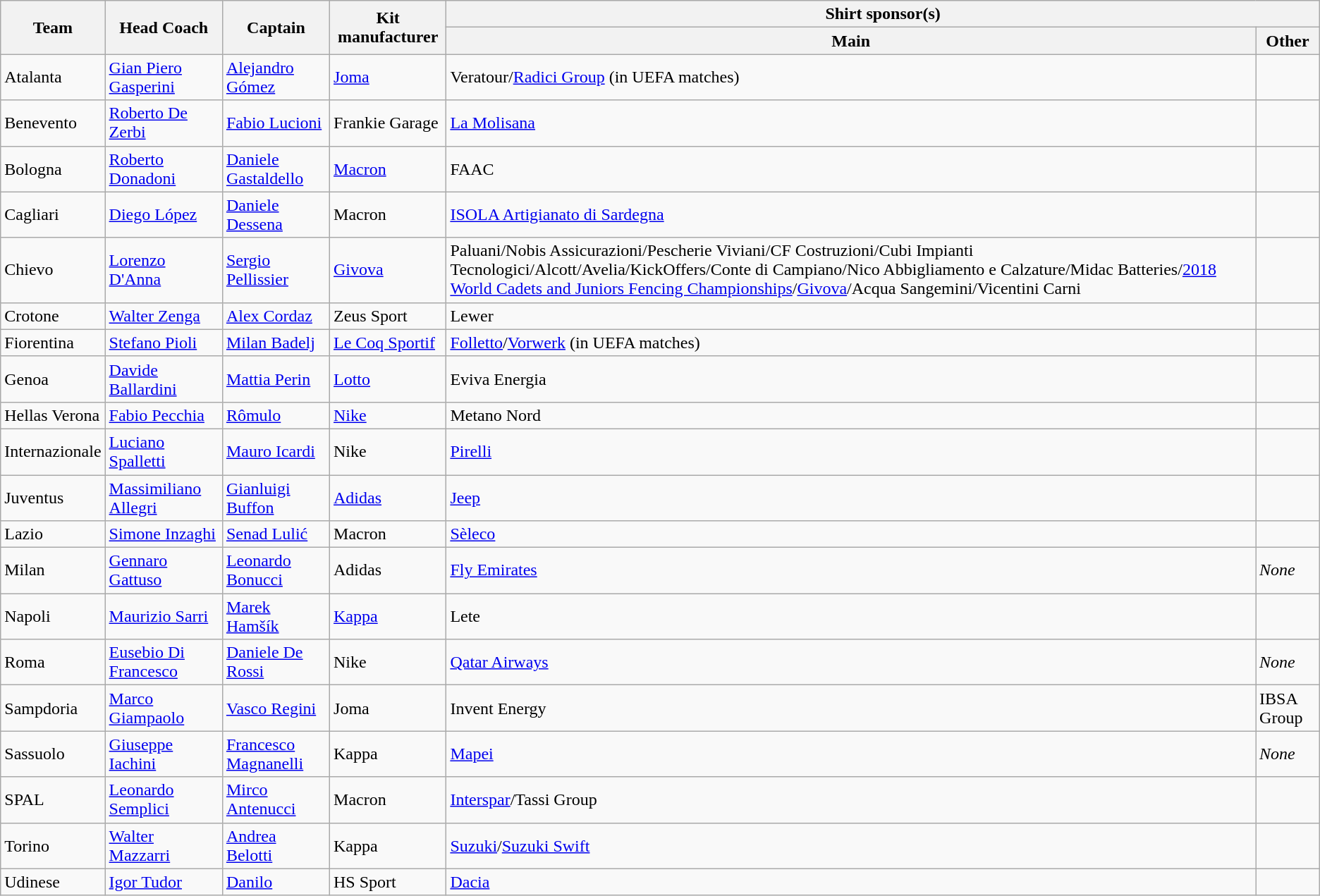<table class="wikitable">
<tr>
<th rowspan="2">Team</th>
<th rowspan="2">Head Coach</th>
<th rowspan="2">Captain</th>
<th rowspan="2">Kit manufacturer</th>
<th colspan="2">Shirt sponsor(s)</th>
</tr>
<tr>
<th>Main</th>
<th>Other</th>
</tr>
<tr>
<td>Atalanta</td>
<td> <a href='#'>Gian Piero Gasperini</a></td>
<td> <a href='#'>Alejandro Gómez</a></td>
<td><a href='#'>Joma</a></td>
<td>Veratour/<a href='#'>Radici Group</a> (in UEFA matches)</td>
<td></td>
</tr>
<tr>
<td>Benevento</td>
<td> <a href='#'>Roberto De Zerbi</a></td>
<td> <a href='#'>Fabio Lucioni</a></td>
<td>Frankie Garage</td>
<td><a href='#'>La Molisana</a></td>
<td></td>
</tr>
<tr>
<td>Bologna</td>
<td> <a href='#'>Roberto Donadoni</a></td>
<td> <a href='#'>Daniele Gastaldello</a></td>
<td><a href='#'>Macron</a></td>
<td>FAAC</td>
<td></td>
</tr>
<tr>
<td>Cagliari</td>
<td> <a href='#'>Diego López</a></td>
<td> <a href='#'>Daniele Dessena</a></td>
<td>Macron</td>
<td><a href='#'>ISOLA Artigianato di Sardegna</a></td>
<td></td>
</tr>
<tr>
<td>Chievo</td>
<td> <a href='#'>Lorenzo D'Anna</a></td>
<td> <a href='#'>Sergio Pellissier</a></td>
<td><a href='#'>Givova</a></td>
<td>Paluani/Nobis Assicurazioni/Pescherie Viviani/CF Costruzioni/Cubi Impianti Tecnologici/Alcott/Avelia/KickOffers/Conte di Campiano/Nico Abbigliamento e Calzature/Midac Batteries/<a href='#'>2018 World Cadets and Juniors Fencing Championships</a>/<a href='#'>Givova</a>/Acqua Sangemini/Vicentini Carni</td>
<td></td>
</tr>
<tr>
<td>Crotone</td>
<td> <a href='#'>Walter Zenga</a></td>
<td> <a href='#'>Alex Cordaz</a></td>
<td>Zeus Sport</td>
<td>Lewer</td>
<td></td>
</tr>
<tr>
<td>Fiorentina</td>
<td> <a href='#'>Stefano Pioli</a></td>
<td> <a href='#'>Milan Badelj</a></td>
<td><a href='#'>Le Coq Sportif</a></td>
<td><a href='#'>Folletto</a>/<a href='#'>Vorwerk</a> (in UEFA matches)</td>
<td></td>
</tr>
<tr>
<td>Genoa</td>
<td> <a href='#'>Davide Ballardini</a></td>
<td> <a href='#'>Mattia Perin</a></td>
<td><a href='#'>Lotto</a></td>
<td>Eviva Energia</td>
<td></td>
</tr>
<tr>
<td>Hellas Verona</td>
<td> <a href='#'>Fabio Pecchia</a></td>
<td> <a href='#'>Rômulo</a></td>
<td><a href='#'>Nike</a></td>
<td>Metano Nord</td>
<td></td>
</tr>
<tr>
<td>Internazionale</td>
<td> <a href='#'>Luciano Spalletti</a></td>
<td> <a href='#'>Mauro Icardi</a></td>
<td>Nike</td>
<td><a href='#'>Pirelli</a></td>
<td></td>
</tr>
<tr>
<td>Juventus</td>
<td> <a href='#'>Massimiliano Allegri</a></td>
<td> <a href='#'>Gianluigi Buffon</a></td>
<td><a href='#'>Adidas</a></td>
<td><a href='#'>Jeep</a></td>
<td></td>
</tr>
<tr>
<td>Lazio</td>
<td> <a href='#'>Simone Inzaghi</a></td>
<td> <a href='#'>Senad Lulić</a></td>
<td>Macron</td>
<td><a href='#'>Sèleco</a></td>
<td></td>
</tr>
<tr>
<td>Milan</td>
<td> <a href='#'>Gennaro Gattuso</a></td>
<td> <a href='#'>Leonardo Bonucci</a></td>
<td>Adidas</td>
<td><a href='#'>Fly Emirates</a></td>
<td><em>None</em></td>
</tr>
<tr>
<td>Napoli</td>
<td> <a href='#'>Maurizio Sarri</a></td>
<td> <a href='#'>Marek Hamšík</a></td>
<td><a href='#'>Kappa</a></td>
<td>Lete</td>
<td></td>
</tr>
<tr>
<td>Roma</td>
<td> <a href='#'>Eusebio Di Francesco</a></td>
<td> <a href='#'>Daniele De Rossi</a></td>
<td>Nike</td>
<td><a href='#'>Qatar Airways</a></td>
<td><em>None</em></td>
</tr>
<tr>
<td>Sampdoria</td>
<td> <a href='#'>Marco Giampaolo</a></td>
<td> <a href='#'>Vasco Regini</a></td>
<td>Joma</td>
<td>Invent Energy</td>
<td>IBSA Group</td>
</tr>
<tr>
<td>Sassuolo</td>
<td> <a href='#'>Giuseppe Iachini</a></td>
<td> <a href='#'>Francesco Magnanelli</a></td>
<td>Kappa</td>
<td><a href='#'>Mapei</a></td>
<td><em>None</em></td>
</tr>
<tr>
<td>SPAL</td>
<td> <a href='#'>Leonardo Semplici</a></td>
<td> <a href='#'>Mirco Antenucci</a></td>
<td>Macron</td>
<td><a href='#'>Interspar</a>/Tassi Group</td>
<td></td>
</tr>
<tr>
<td>Torino</td>
<td> <a href='#'>Walter Mazzarri</a></td>
<td> <a href='#'>Andrea Belotti</a></td>
<td>Kappa</td>
<td><a href='#'>Suzuki</a>/<a href='#'>Suzuki Swift</a></td>
<td></td>
</tr>
<tr>
<td>Udinese</td>
<td> <a href='#'>Igor Tudor</a></td>
<td> <a href='#'>Danilo</a></td>
<td>HS Sport</td>
<td><a href='#'>Dacia</a></td>
<td></td>
</tr>
</table>
